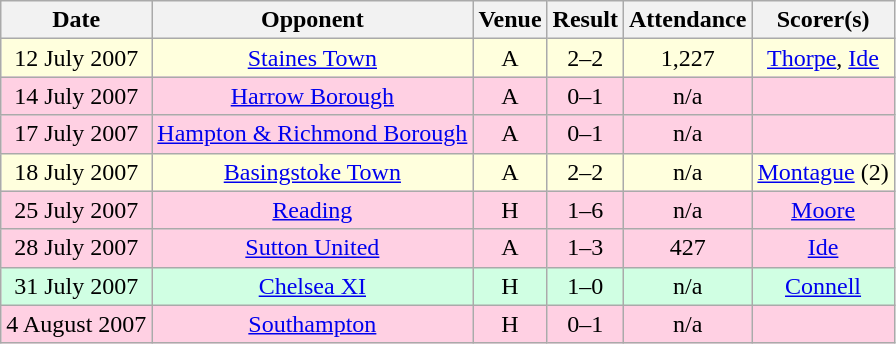<table class="wikitable sortable" style="text-align:center;">
<tr>
<th>Date</th>
<th>Opponent</th>
<th>Venue</th>
<th>Result</th>
<th>Attendance</th>
<th>Scorer(s)</th>
</tr>
<tr style="background:#ffd;">
<td>12 July 2007</td>
<td><a href='#'>Staines Town</a></td>
<td>A</td>
<td>2–2</td>
<td>1,227</td>
<td><a href='#'>Thorpe</a>, <a href='#'>Ide</a></td>
</tr>
<tr style="background:#ffd0e3;">
<td>14 July 2007</td>
<td><a href='#'>Harrow Borough</a></td>
<td>A</td>
<td>0–1</td>
<td>n/a</td>
<td></td>
</tr>
<tr style="background:#ffd0e3;">
<td>17 July 2007</td>
<td><a href='#'>Hampton & Richmond Borough</a></td>
<td>A</td>
<td>0–1</td>
<td>n/a</td>
<td></td>
</tr>
<tr style="background:#ffd;">
<td>18 July 2007</td>
<td><a href='#'>Basingstoke Town</a></td>
<td>A</td>
<td>2–2</td>
<td>n/a</td>
<td><a href='#'>Montague</a> (2)</td>
</tr>
<tr style="background:#ffd0e3;">
<td>25 July 2007</td>
<td><a href='#'>Reading</a></td>
<td>H</td>
<td>1–6</td>
<td>n/a</td>
<td><a href='#'>Moore</a></td>
</tr>
<tr style="background:#ffd0e3;">
<td>28 July 2007</td>
<td><a href='#'>Sutton United</a></td>
<td>A</td>
<td>1–3</td>
<td>427</td>
<td><a href='#'>Ide</a></td>
</tr>
<tr style="background:#d0ffe3;">
<td>31 July 2007</td>
<td><a href='#'>Chelsea XI</a></td>
<td>H</td>
<td>1–0</td>
<td>n/a</td>
<td><a href='#'>Connell</a></td>
</tr>
<tr style="background:#ffd0e3;">
<td>4 August 2007</td>
<td><a href='#'>Southampton</a></td>
<td>H</td>
<td>0–1</td>
<td>n/a</td>
<td></td>
</tr>
</table>
